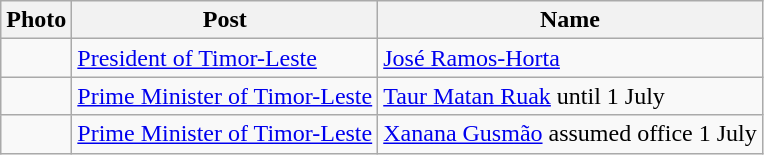<table class="wikitable">
<tr>
<th>Photo</th>
<th>Post</th>
<th>Name</th>
</tr>
<tr>
<td></td>
<td><a href='#'>President of Timor-Leste</a></td>
<td><a href='#'>José Ramos-Horta</a></td>
</tr>
<tr>
<td></td>
<td><a href='#'>Prime Minister of Timor-Leste</a></td>
<td><a href='#'>Taur Matan Ruak</a> until 1 July</td>
</tr>
<tr>
<td></td>
<td><a href='#'>Prime Minister of Timor-Leste</a></td>
<td><a href='#'>Xanana Gusmão</a> assumed office 1 July</td>
</tr>
</table>
